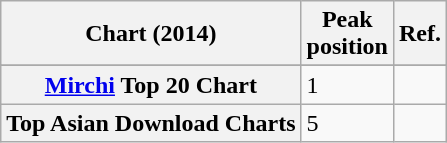<table class="wikitable sortable plainrowheaders" style="text-align:centr">
<tr>
<th scope="col">Chart (2014)</th>
<th scope="col">Peak<br>position</th>
<th scope="col">Ref.</th>
</tr>
<tr>
</tr>
<tr>
<th scope="row"><a href='#'>Mirchi</a> Top 20 Chart</th>
<td>1</td>
<td></td>
</tr>
<tr>
<th scope="row">Top Asian Download Charts</th>
<td>5</td>
<td></td>
</tr>
</table>
